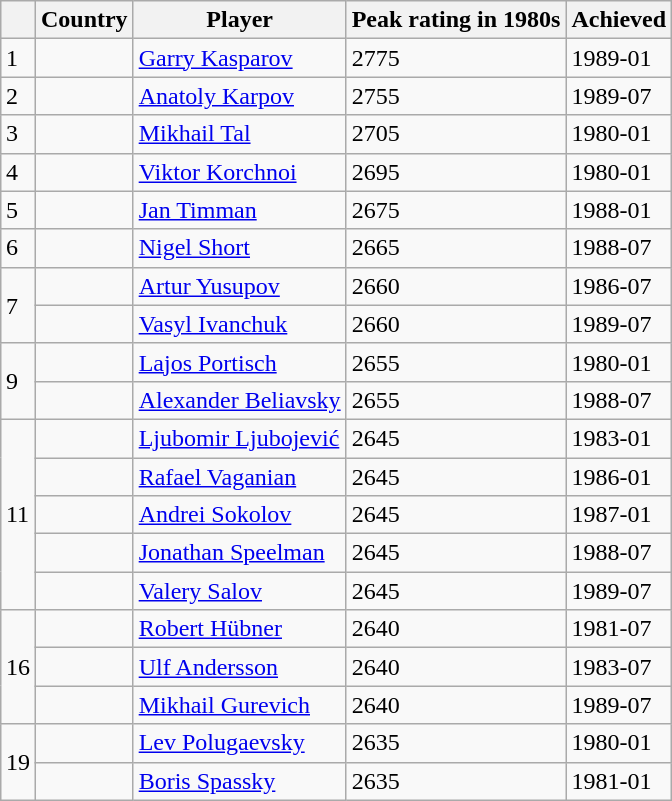<table class="wikitable sortable" style="margin:auto;">
<tr>
<th></th>
<th>Country</th>
<th>Player</th>
<th>Peak rating in 1980s</th>
<th>Achieved</th>
</tr>
<tr>
<td>1</td>
<td></td>
<td><a href='#'>Garry Kasparov</a></td>
<td>2775</td>
<td>1989-01</td>
</tr>
<tr>
<td>2</td>
<td></td>
<td><a href='#'>Anatoly Karpov</a></td>
<td>2755</td>
<td>1989-07</td>
</tr>
<tr>
<td>3</td>
<td></td>
<td><a href='#'>Mikhail Tal</a></td>
<td>2705</td>
<td>1980-01</td>
</tr>
<tr>
<td>4</td>
<td></td>
<td><a href='#'>Viktor Korchnoi</a></td>
<td>2695</td>
<td>1980-01</td>
</tr>
<tr>
<td>5</td>
<td></td>
<td><a href='#'>Jan Timman</a></td>
<td>2675</td>
<td>1988-01</td>
</tr>
<tr>
<td>6</td>
<td></td>
<td><a href='#'>Nigel Short</a></td>
<td>2665</td>
<td>1988-07</td>
</tr>
<tr>
<td rowspan=2>7</td>
<td></td>
<td><a href='#'>Artur Yusupov</a></td>
<td>2660</td>
<td>1986-07</td>
</tr>
<tr>
<td></td>
<td><a href='#'>Vasyl Ivanchuk</a></td>
<td>2660</td>
<td>1989-07</td>
</tr>
<tr>
<td rowspan=2>9</td>
<td></td>
<td><a href='#'>Lajos Portisch</a></td>
<td>2655</td>
<td>1980-01</td>
</tr>
<tr>
<td></td>
<td><a href='#'>Alexander Beliavsky</a></td>
<td>2655</td>
<td>1988-07</td>
</tr>
<tr>
<td rowspan=5>11</td>
<td></td>
<td><a href='#'>Ljubomir Ljubojević</a></td>
<td>2645</td>
<td>1983-01</td>
</tr>
<tr>
<td></td>
<td><a href='#'>Rafael Vaganian</a></td>
<td>2645</td>
<td>1986-01</td>
</tr>
<tr>
<td></td>
<td><a href='#'>Andrei Sokolov</a></td>
<td>2645</td>
<td>1987-01</td>
</tr>
<tr>
<td></td>
<td><a href='#'>Jonathan Speelman</a></td>
<td>2645</td>
<td>1988-07</td>
</tr>
<tr>
<td></td>
<td><a href='#'>Valery Salov</a></td>
<td>2645</td>
<td>1989-07</td>
</tr>
<tr>
<td rowspan=3>16</td>
<td></td>
<td><a href='#'>Robert Hübner</a></td>
<td>2640</td>
<td>1981-07</td>
</tr>
<tr>
<td></td>
<td><a href='#'>Ulf Andersson</a></td>
<td>2640</td>
<td>1983-07</td>
</tr>
<tr>
<td></td>
<td><a href='#'>Mikhail Gurevich</a></td>
<td>2640</td>
<td>1989-07</td>
</tr>
<tr>
<td rowspan=2>19</td>
<td></td>
<td><a href='#'>Lev Polugaevsky</a></td>
<td>2635</td>
<td>1980-01</td>
</tr>
<tr>
<td></td>
<td><a href='#'>Boris Spassky</a></td>
<td>2635</td>
<td>1981-01</td>
</tr>
</table>
